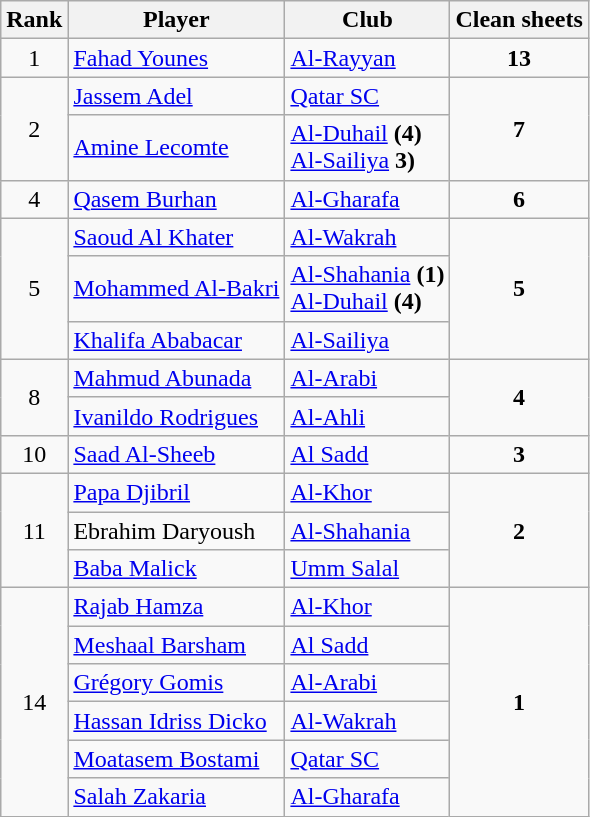<table class="wikitable">
<tr>
<th>Rank</th>
<th>Player</th>
<th>Club</th>
<th>Clean sheets</th>
</tr>
<tr>
<td align="center">1</td>
<td>  <a href='#'>Fahad Younes</a></td>
<td><a href='#'>Al-Rayyan</a></td>
<td align="center"><strong>13</strong></td>
</tr>
<tr>
<td rowspan="2"  align="center">2</td>
<td>  <a href='#'>Jassem Adel</a></td>
<td><a href='#'>Qatar SC</a></td>
<td rowspan="2" align="center"><strong>7</strong></td>
</tr>
<tr>
<td>  <a href='#'>Amine Lecomte</a></td>
<td><a href='#'>Al-Duhail</a> <strong>(4)</strong><br><a href='#'>Al-Sailiya</a> <strong>3)</strong></td>
</tr>
<tr>
<td align="center">4</td>
<td> <a href='#'>Qasem Burhan</a></td>
<td><a href='#'>Al-Gharafa</a></td>
<td align="center"><strong>6</strong></td>
</tr>
<tr>
<td rowspan="3" align="center">5</td>
<td>  <a href='#'>Saoud Al Khater</a></td>
<td><a href='#'>Al-Wakrah</a></td>
<td rowspan="3" align="center"><strong>5</strong></td>
</tr>
<tr>
<td>  <a href='#'>Mohammed Al-Bakri</a></td>
<td><a href='#'>Al-Shahania</a> <strong>(1)</strong><br><a href='#'>Al-Duhail</a> <strong>(4)</strong></td>
</tr>
<tr>
<td> <a href='#'>Khalifa Ababacar</a></td>
<td><a href='#'>Al-Sailiya</a></td>
</tr>
<tr>
<td rowspan="2"  align="center">8</td>
<td> <a href='#'>Mahmud Abunada</a></td>
<td><a href='#'>Al-Arabi</a></td>
<td rowspan="2" align="center"><strong>4</strong></td>
</tr>
<tr>
<td> <a href='#'>Ivanildo Rodrigues</a></td>
<td><a href='#'>Al-Ahli</a></td>
</tr>
<tr>
<td align="center">10</td>
<td> <a href='#'>Saad Al-Sheeb</a></td>
<td><a href='#'>Al Sadd</a></td>
<td align="center"><strong>3</strong></td>
</tr>
<tr>
<td rowspan="3" align="center">11</td>
<td> <a href='#'>Papa Djibril</a></td>
<td><a href='#'>Al-Khor</a></td>
<td rowspan="3" align="center"><strong>2</strong></td>
</tr>
<tr>
<td> Ebrahim Daryoush</td>
<td><a href='#'>Al-Shahania</a></td>
</tr>
<tr>
<td> <a href='#'>Baba Malick</a></td>
<td><a href='#'>Umm Salal</a></td>
</tr>
<tr>
<td rowspan="6" align="center">14</td>
<td> <a href='#'>Rajab Hamza</a></td>
<td><a href='#'>Al-Khor</a></td>
<td rowspan="6" align="center"><strong>1</strong></td>
</tr>
<tr>
<td> <a href='#'>Meshaal Barsham</a></td>
<td><a href='#'>Al Sadd</a></td>
</tr>
<tr>
<td> <a href='#'>Grégory Gomis</a></td>
<td><a href='#'>Al-Arabi</a></td>
</tr>
<tr>
<td> <a href='#'>Hassan Idriss Dicko</a></td>
<td><a href='#'>Al-Wakrah</a></td>
</tr>
<tr>
<td> <a href='#'>Moatasem Bostami</a></td>
<td><a href='#'>Qatar SC</a></td>
</tr>
<tr>
<td> <a href='#'>Salah Zakaria</a></td>
<td><a href='#'>Al-Gharafa</a></td>
</tr>
</table>
